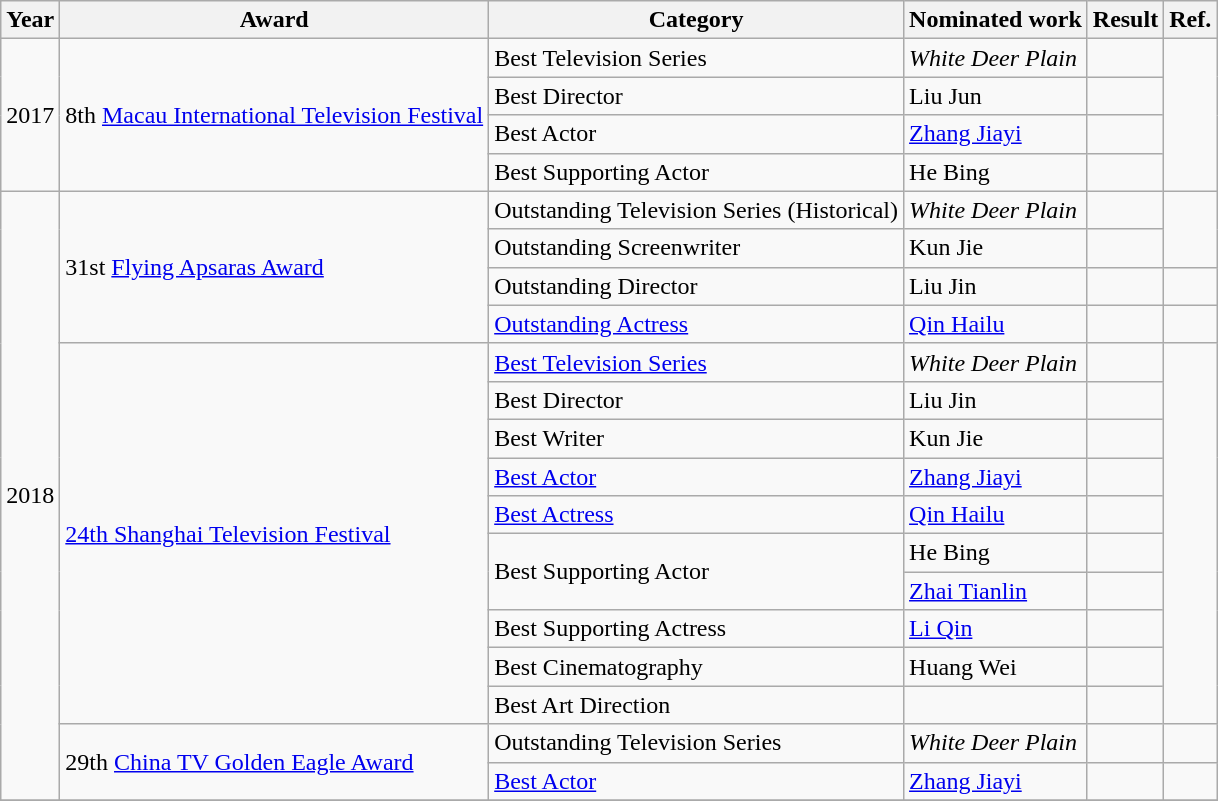<table class="wikitable">
<tr>
<th>Year</th>
<th>Award</th>
<th>Category</th>
<th>Nominated work</th>
<th>Result</th>
<th>Ref.</th>
</tr>
<tr>
<td rowspan=4>2017</td>
<td rowspan=4>8th <a href='#'>Macau International Television Festival</a></td>
<td>Best Television Series</td>
<td><em>White Deer Plain</em></td>
<td></td>
<td rowspan=4></td>
</tr>
<tr>
<td>Best Director</td>
<td>Liu Jun</td>
<td></td>
</tr>
<tr>
<td>Best Actor</td>
<td><a href='#'>Zhang Jiayi</a></td>
<td></td>
</tr>
<tr>
<td>Best Supporting Actor</td>
<td>He Bing</td>
<td></td>
</tr>
<tr>
<td rowspan=16>2018</td>
<td rowspan=4>31st <a href='#'>Flying Apsaras Award</a></td>
<td>Outstanding Television Series (Historical)</td>
<td><em>White Deer Plain</em></td>
<td></td>
<td rowspan=2></td>
</tr>
<tr>
<td>Outstanding Screenwriter</td>
<td>Kun Jie</td>
<td></td>
</tr>
<tr>
<td>Outstanding Director</td>
<td>Liu Jin</td>
<td></td>
<td></td>
</tr>
<tr>
<td><a href='#'>Outstanding Actress</a></td>
<td><a href='#'>Qin Hailu</a></td>
<td></td>
<td></td>
</tr>
<tr>
<td rowspan=10><a href='#'>24th Shanghai Television Festival</a></td>
<td><a href='#'>Best Television Series</a></td>
<td><em>White Deer Plain</em></td>
<td></td>
<td rowspan=10></td>
</tr>
<tr>
<td>Best Director</td>
<td>Liu Jin</td>
<td></td>
</tr>
<tr>
<td>Best Writer</td>
<td>Kun Jie</td>
<td></td>
</tr>
<tr>
<td><a href='#'>Best Actor</a></td>
<td><a href='#'>Zhang Jiayi</a></td>
<td></td>
</tr>
<tr>
<td><a href='#'>Best Actress</a></td>
<td><a href='#'>Qin Hailu</a></td>
<td></td>
</tr>
<tr>
<td rowspan=2>Best Supporting Actor</td>
<td>He Bing</td>
<td></td>
</tr>
<tr>
<td><a href='#'>Zhai Tianlin</a></td>
<td></td>
</tr>
<tr>
<td>Best Supporting Actress</td>
<td><a href='#'>Li Qin</a></td>
<td></td>
</tr>
<tr>
<td>Best Cinematography</td>
<td>Huang Wei</td>
<td></td>
</tr>
<tr>
<td>Best Art Direction</td>
<td></td>
<td></td>
</tr>
<tr>
<td rowspan=2>29th <a href='#'>China TV Golden Eagle Award</a></td>
<td>Outstanding Television Series</td>
<td><em>White Deer Plain</em></td>
<td></td>
<td></td>
</tr>
<tr>
<td><a href='#'>Best Actor</a></td>
<td><a href='#'>Zhang Jiayi</a></td>
<td></td>
<td></td>
</tr>
<tr>
</tr>
</table>
